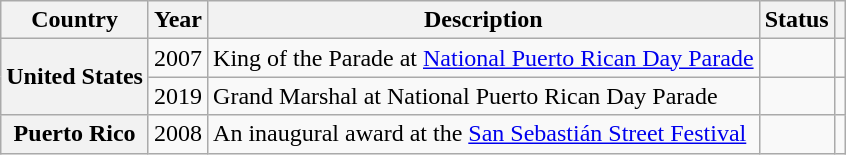<table class="wikitable sortable plainrowheaders">
<tr>
<th scope="col">Country</th>
<th scope="col">Year</th>
<th scope="col">Description</th>
<th scope="col">Status</th>
<th scope="col" class="unsortable"></th>
</tr>
<tr>
<th scope="row" rowspan=2>United States</th>
<td>2007</td>
<td>King of the Parade at <a href='#'>National Puerto Rican Day Parade</a></td>
<td></td>
<td align="center"></td>
</tr>
<tr>
<td>2019</td>
<td>Grand Marshal at National Puerto Rican Day Parade</td>
<td></td>
<td align="center"></td>
</tr>
<tr>
<th scope="row">Puerto Rico</th>
<td>2008</td>
<td>An inaugural award at the <a href='#'>San Sebastián Street Festival</a></td>
<td></td>
<td style="text-align:center;"></td>
</tr>
</table>
